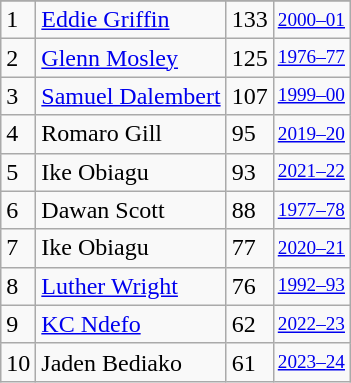<table class="wikitable">
<tr>
</tr>
<tr>
<td>1</td>
<td><a href='#'>Eddie Griffin</a></td>
<td>133</td>
<td style="font-size:80%;"><a href='#'>2000–01</a></td>
</tr>
<tr>
<td>2</td>
<td><a href='#'>Glenn Mosley</a></td>
<td>125</td>
<td style="font-size:80%;"><a href='#'>1976–77</a></td>
</tr>
<tr>
<td>3</td>
<td><a href='#'>Samuel Dalembert</a></td>
<td>107</td>
<td style="font-size:80%;"><a href='#'>1999–00</a></td>
</tr>
<tr>
<td>4</td>
<td>Romaro Gill</td>
<td>95</td>
<td style="font-size:80%;"><a href='#'>2019–20</a></td>
</tr>
<tr>
<td>5</td>
<td>Ike Obiagu</td>
<td>93</td>
<td style="font-size:80%;"><a href='#'>2021–22</a></td>
</tr>
<tr>
<td>6</td>
<td>Dawan Scott</td>
<td>88</td>
<td style="font-size:80%;"><a href='#'>1977–78</a></td>
</tr>
<tr>
<td>7</td>
<td>Ike Obiagu</td>
<td>77</td>
<td style="font-size:80%;"><a href='#'>2020–21</a></td>
</tr>
<tr>
<td>8</td>
<td><a href='#'>Luther Wright</a></td>
<td>76</td>
<td style="font-size:80%;"><a href='#'>1992–93</a></td>
</tr>
<tr>
<td>9</td>
<td><a href='#'>KC Ndefo</a></td>
<td>62</td>
<td style="font-size:80%;"><a href='#'>2022–23</a></td>
</tr>
<tr>
<td>10</td>
<td>Jaden Bediako</td>
<td>61</td>
<td style="font-size:80%;"><a href='#'>2023–24</a></td>
</tr>
</table>
